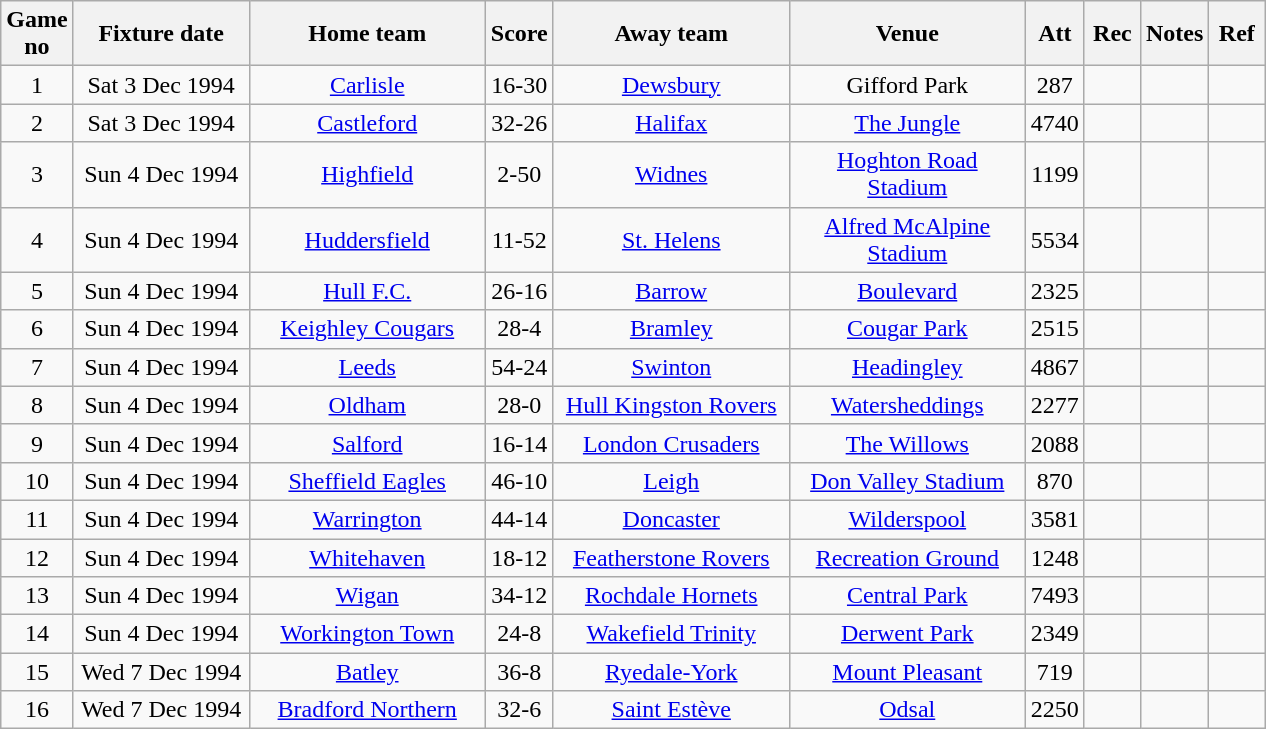<table class="wikitable" style="text-align:center;">
<tr>
<th width=10 abbr="No">Game no</th>
<th width=110 abbr="Date">Fixture date</th>
<th width=150 abbr="Home Team">Home team</th>
<th width=20 abbr="Score">Score</th>
<th width=150 abbr="Away Team">Away team</th>
<th width=150 abbr="Venue">Venue</th>
<th width=30 abbr="Att">Att</th>
<th width=30 abbr="Rec">Rec</th>
<th width=20 abbr="Notes">Notes</th>
<th width=30 abbr="Ref">Ref</th>
</tr>
<tr>
<td>1</td>
<td>Sat 3 Dec 1994</td>
<td><a href='#'>Carlisle</a></td>
<td>16-30</td>
<td><a href='#'>Dewsbury</a></td>
<td>Gifford Park</td>
<td>287</td>
<td></td>
<td></td>
<td></td>
</tr>
<tr>
<td>2</td>
<td>Sat 3 Dec 1994</td>
<td><a href='#'>Castleford</a></td>
<td>32-26</td>
<td><a href='#'>Halifax</a></td>
<td><a href='#'>The Jungle</a></td>
<td>4740</td>
<td></td>
<td></td>
<td></td>
</tr>
<tr>
<td>3</td>
<td>Sun 4 Dec 1994</td>
<td><a href='#'>Highfield</a></td>
<td>2-50</td>
<td><a href='#'>Widnes</a></td>
<td><a href='#'>Hoghton Road Stadium</a></td>
<td>1199</td>
<td></td>
<td></td>
<td></td>
</tr>
<tr>
<td>4</td>
<td>Sun 4 Dec 1994</td>
<td><a href='#'>Huddersfield</a></td>
<td>11-52</td>
<td><a href='#'>St. Helens</a></td>
<td><a href='#'>Alfred McAlpine Stadium</a></td>
<td>5534</td>
<td></td>
<td></td>
<td></td>
</tr>
<tr>
<td>5</td>
<td>Sun 4 Dec 1994</td>
<td><a href='#'>Hull F.C.</a></td>
<td>26-16</td>
<td><a href='#'>Barrow</a></td>
<td><a href='#'>Boulevard</a></td>
<td>2325</td>
<td></td>
<td></td>
<td></td>
</tr>
<tr>
<td>6</td>
<td>Sun 4 Dec 1994</td>
<td><a href='#'>Keighley Cougars</a></td>
<td>28-4</td>
<td><a href='#'>Bramley</a></td>
<td><a href='#'>Cougar Park</a></td>
<td>2515</td>
<td></td>
<td></td>
<td></td>
</tr>
<tr>
<td>7</td>
<td>Sun 4 Dec 1994</td>
<td><a href='#'>Leeds</a></td>
<td>54-24</td>
<td><a href='#'>Swinton</a></td>
<td><a href='#'>Headingley</a></td>
<td>4867</td>
<td></td>
<td></td>
<td></td>
</tr>
<tr>
<td>8</td>
<td>Sun 4 Dec 1994</td>
<td><a href='#'>Oldham</a></td>
<td>28-0</td>
<td><a href='#'>Hull Kingston Rovers</a></td>
<td><a href='#'>Watersheddings</a></td>
<td>2277</td>
<td></td>
<td></td>
<td></td>
</tr>
<tr>
<td>9</td>
<td>Sun 4 Dec 1994</td>
<td><a href='#'>Salford</a></td>
<td>16-14</td>
<td><a href='#'>London Crusaders</a></td>
<td><a href='#'>The Willows</a></td>
<td>2088</td>
<td></td>
<td></td>
<td></td>
</tr>
<tr>
<td>10</td>
<td>Sun 4 Dec 1994</td>
<td><a href='#'>Sheffield Eagles</a></td>
<td>46-10</td>
<td><a href='#'>Leigh</a></td>
<td><a href='#'>Don Valley Stadium</a></td>
<td>870</td>
<td></td>
<td></td>
<td></td>
</tr>
<tr>
<td>11</td>
<td>Sun 4 Dec 1994</td>
<td><a href='#'>Warrington</a></td>
<td>44-14</td>
<td><a href='#'>Doncaster</a></td>
<td><a href='#'>Wilderspool</a></td>
<td>3581</td>
<td></td>
<td></td>
<td></td>
</tr>
<tr>
<td>12</td>
<td>Sun 4 Dec 1994</td>
<td><a href='#'>Whitehaven</a></td>
<td>18-12</td>
<td><a href='#'>Featherstone Rovers</a></td>
<td><a href='#'>Recreation Ground</a></td>
<td>1248</td>
<td></td>
<td></td>
<td></td>
</tr>
<tr>
<td>13</td>
<td>Sun 4 Dec 1994</td>
<td><a href='#'>Wigan</a></td>
<td>34-12</td>
<td><a href='#'>Rochdale Hornets</a></td>
<td><a href='#'>Central Park</a></td>
<td>7493</td>
<td></td>
<td></td>
<td></td>
</tr>
<tr>
<td>14</td>
<td>Sun 4 Dec 1994</td>
<td><a href='#'>Workington Town</a></td>
<td>24-8</td>
<td><a href='#'>Wakefield Trinity</a></td>
<td><a href='#'>Derwent Park</a></td>
<td>2349</td>
<td></td>
<td></td>
<td></td>
</tr>
<tr>
<td>15</td>
<td>Wed 7 Dec 1994</td>
<td><a href='#'>Batley</a></td>
<td>36-8</td>
<td><a href='#'>Ryedale-York</a></td>
<td><a href='#'>Mount Pleasant</a></td>
<td>719</td>
<td></td>
<td></td>
<td></td>
</tr>
<tr>
<td>16</td>
<td>Wed 7 Dec 1994</td>
<td><a href='#'>Bradford Northern</a></td>
<td>32-6</td>
<td><a href='#'>Saint Estève</a></td>
<td><a href='#'>Odsal</a></td>
<td>2250</td>
<td></td>
<td></td>
<td></td>
</tr>
</table>
